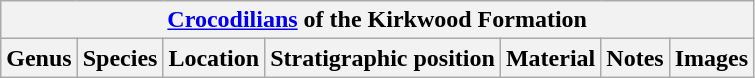<table class="wikitable" align="center">
<tr>
<th colspan="7" align="center"><a href='#'>Crocodilians</a> of the Kirkwood Formation</th>
</tr>
<tr>
<th>Genus</th>
<th>Species</th>
<th>Location</th>
<th>Stratigraphic position</th>
<th>Material</th>
<th>Notes</th>
<th>Images</th>
</tr>
</table>
